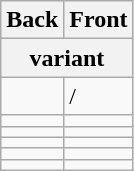<table class="wikitable" align=center>
<tr>
<th>Back</th>
<th>Front</th>
</tr>
<tr>
<th colspan=2 align=center>variant</th>
</tr>
<tr>
<td align=right></td>
<td>/</td>
</tr>
<tr>
<td align=right></td>
<td></td>
</tr>
<tr>
<td align=right></td>
<td></td>
</tr>
<tr>
<td align=right></td>
<td></td>
</tr>
<tr>
<td align=right></td>
<td></td>
</tr>
<tr>
<td align=right></td>
<td></td>
</tr>
</table>
